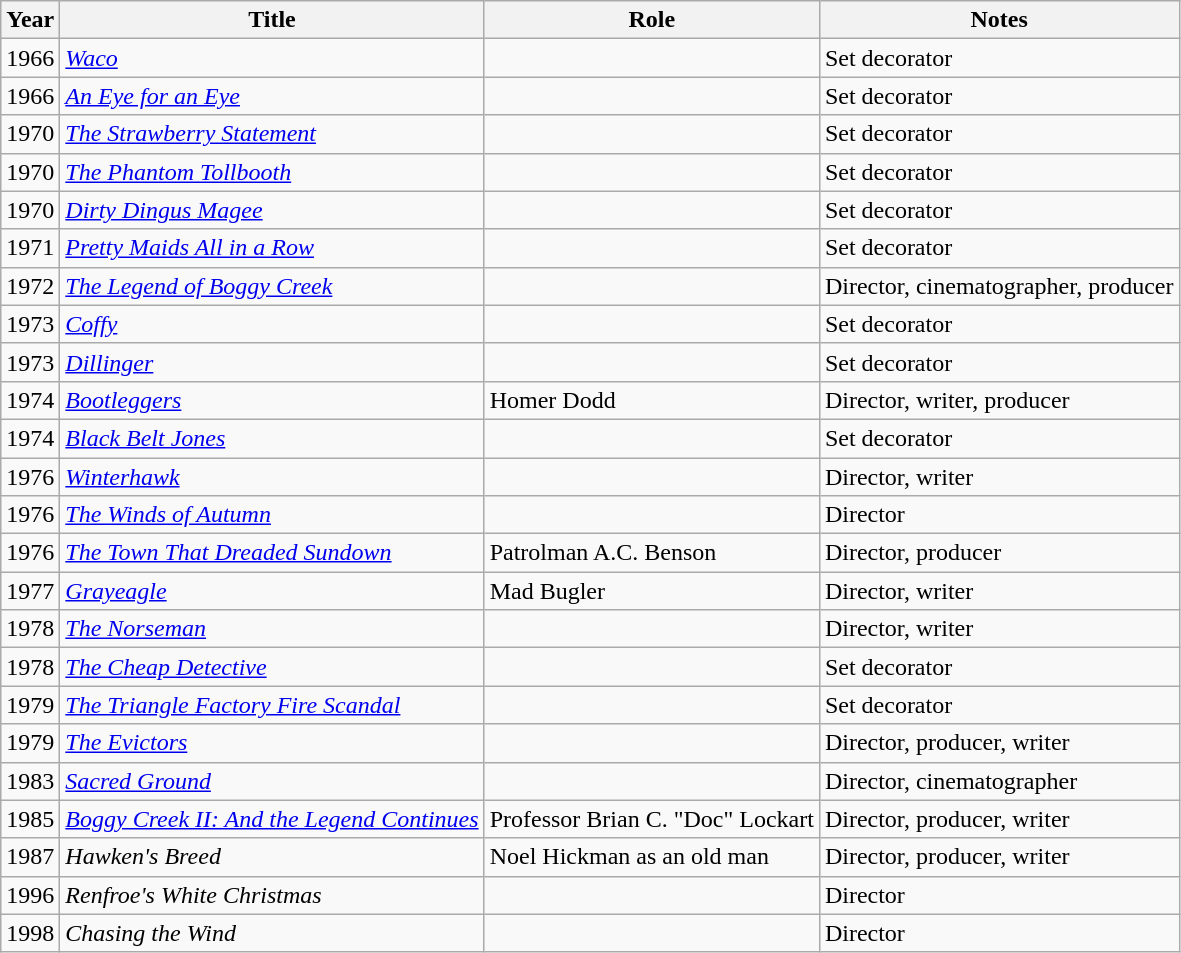<table class="wikitable sortable">
<tr>
<th>Year</th>
<th>Title</th>
<th>Role</th>
<th class="unsortable">Notes</th>
</tr>
<tr>
<td>1966</td>
<td><em><a href='#'>Waco</a></em></td>
<td></td>
<td>Set decorator</td>
</tr>
<tr>
<td>1966</td>
<td><em><a href='#'>An Eye for an Eye</a></em></td>
<td></td>
<td>Set decorator</td>
</tr>
<tr>
<td>1970</td>
<td><em><a href='#'>The Strawberry Statement</a></em></td>
<td></td>
<td>Set decorator</td>
</tr>
<tr>
<td>1970</td>
<td><em><a href='#'>The Phantom Tollbooth</a></em></td>
<td></td>
<td>Set decorator</td>
</tr>
<tr>
<td>1970</td>
<td><em><a href='#'>Dirty Dingus Magee</a></em></td>
<td></td>
<td>Set decorator</td>
</tr>
<tr>
<td>1971</td>
<td><em><a href='#'>Pretty Maids All in a Row</a></em></td>
<td></td>
<td>Set decorator</td>
</tr>
<tr>
<td>1972</td>
<td><em><a href='#'>The Legend of Boggy Creek</a></em></td>
<td></td>
<td>Director, cinematographer, producer</td>
</tr>
<tr>
<td>1973</td>
<td><em><a href='#'>Coffy</a></em></td>
<td></td>
<td>Set decorator</td>
</tr>
<tr>
<td>1973</td>
<td><em><a href='#'>Dillinger</a></em></td>
<td></td>
<td>Set decorator</td>
</tr>
<tr>
<td>1974</td>
<td><em><a href='#'>Bootleggers</a></em></td>
<td>Homer Dodd</td>
<td>Director, writer, producer</td>
</tr>
<tr>
<td>1974</td>
<td><em><a href='#'>Black Belt Jones</a></em></td>
<td></td>
<td>Set decorator</td>
</tr>
<tr>
<td>1976</td>
<td><em><a href='#'>Winterhawk</a></em></td>
<td></td>
<td>Director, writer</td>
</tr>
<tr>
<td>1976</td>
<td><em><a href='#'>The Winds of Autumn</a></em></td>
<td></td>
<td>Director</td>
</tr>
<tr>
<td>1976</td>
<td><em><a href='#'>The Town That Dreaded Sundown</a></em></td>
<td>Patrolman A.C. Benson</td>
<td>Director, producer</td>
</tr>
<tr>
<td>1977</td>
<td><em><a href='#'>Grayeagle</a></em></td>
<td>Mad Bugler</td>
<td>Director, writer</td>
</tr>
<tr>
<td>1978</td>
<td><em><a href='#'>The Norseman</a></em></td>
<td></td>
<td>Director, writer</td>
</tr>
<tr>
<td>1978</td>
<td><em><a href='#'>The Cheap Detective</a></em></td>
<td></td>
<td>Set decorator</td>
</tr>
<tr>
<td>1979</td>
<td><em><a href='#'>The Triangle Factory Fire Scandal</a></em></td>
<td></td>
<td>Set decorator</td>
</tr>
<tr>
<td>1979</td>
<td><em><a href='#'>The Evictors</a></em></td>
<td></td>
<td>Director, producer, writer</td>
</tr>
<tr>
<td>1983</td>
<td><em><a href='#'>Sacred Ground</a></em></td>
<td></td>
<td>Director, cinematographer</td>
</tr>
<tr>
<td>1985</td>
<td><em><a href='#'>Boggy Creek II: And the Legend Continues</a></em></td>
<td>Professor Brian C. "Doc" Lockart</td>
<td>Director, producer, writer</td>
</tr>
<tr>
<td>1987</td>
<td><em>Hawken's Breed</em></td>
<td>Noel Hickman as an old man</td>
<td>Director, producer, writer</td>
</tr>
<tr>
<td>1996</td>
<td><em>Renfroe's White Christmas</em></td>
<td></td>
<td>Director</td>
</tr>
<tr>
<td>1998</td>
<td><em>Chasing the Wind</em></td>
<td></td>
<td>Director</td>
</tr>
</table>
